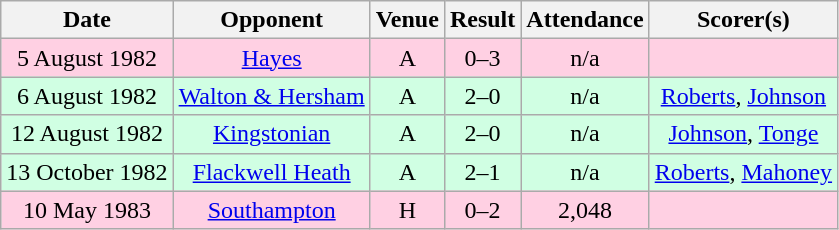<table class="wikitable sortable" style="text-align:center;">
<tr>
<th>Date</th>
<th>Opponent</th>
<th>Venue</th>
<th>Result</th>
<th>Attendance</th>
<th>Scorer(s)</th>
</tr>
<tr style="background:#ffd0e3;">
<td>5 August 1982</td>
<td><a href='#'>Hayes</a></td>
<td>A</td>
<td>0–3</td>
<td>n/a</td>
<td></td>
</tr>
<tr style="background:#d0ffe3;">
<td>6 August 1982</td>
<td><a href='#'>Walton & Hersham</a></td>
<td>A</td>
<td>2–0</td>
<td>n/a</td>
<td><a href='#'>Roberts</a>, <a href='#'>Johnson</a></td>
</tr>
<tr style="background:#d0ffe3;">
<td>12 August 1982</td>
<td><a href='#'>Kingstonian</a></td>
<td>A</td>
<td>2–0</td>
<td>n/a</td>
<td><a href='#'>Johnson</a>, <a href='#'>Tonge</a></td>
</tr>
<tr style="background:#d0ffe3;">
<td>13 October 1982</td>
<td><a href='#'>Flackwell Heath</a></td>
<td>A</td>
<td>2–1</td>
<td>n/a</td>
<td><a href='#'>Roberts</a>, <a href='#'>Mahoney</a></td>
</tr>
<tr style="background:#ffd0e3;">
<td>10 May 1983</td>
<td><a href='#'>Southampton</a></td>
<td>H</td>
<td>0–2</td>
<td>2,048</td>
<td></td>
</tr>
</table>
